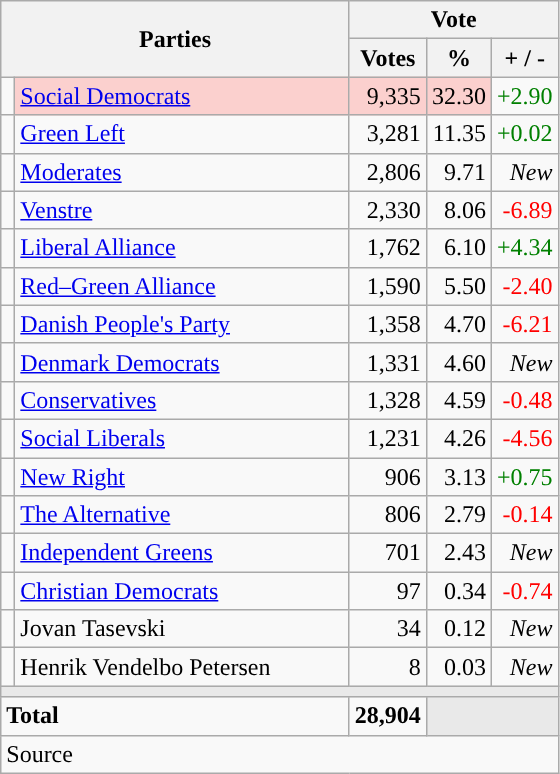<table class="wikitable" style="text-align:right;">
<tr>
<th style="text-align:centre;" rowspan="2" colspan="2" width="225">Parties</th>
<th colspan="3">Vote</th>
</tr>
<tr>
<th width="15">Votes</th>
<th width="15">%</th>
<th width="15">+ / -</th>
</tr>
<tr>
<td width="2" style="color:inherit;background:"></td>
<td bgcolor=#fbd0ce  align="left"><a href='#'>Social Democrats</a></td>
<td bgcolor=#fbd0ce>9,335</td>
<td bgcolor=#fbd0ce>32.30</td>
<td style=color:green;>+2.90</td>
</tr>
<tr>
<td width="2" style="color:inherit;background:"></td>
<td align="left"><a href='#'>Green Left</a></td>
<td>3,281</td>
<td>11.35</td>
<td style=color:green;>+0.02</td>
</tr>
<tr>
<td width="2" style="color:inherit;background:"></td>
<td align="left"><a href='#'>Moderates</a></td>
<td>2,806</td>
<td>9.71</td>
<td><em>New</em></td>
</tr>
<tr>
<td width="2" style="color:inherit;background:"></td>
<td align="left"><a href='#'>Venstre</a></td>
<td>2,330</td>
<td>8.06</td>
<td style=color:red;>-6.89</td>
</tr>
<tr>
<td width="2" style="color:inherit;background:"></td>
<td align="left"><a href='#'>Liberal Alliance</a></td>
<td>1,762</td>
<td>6.10</td>
<td style=color:green;>+4.34</td>
</tr>
<tr>
<td width="2" style="color:inherit;background:"></td>
<td align="left"><a href='#'>Red–Green Alliance</a></td>
<td>1,590</td>
<td>5.50</td>
<td style=color:red;>-2.40</td>
</tr>
<tr>
<td width="2" style="color:inherit;background:"></td>
<td align="left"><a href='#'>Danish People's Party</a></td>
<td>1,358</td>
<td>4.70</td>
<td style=color:red;>-6.21</td>
</tr>
<tr>
<td width="2" style="color:inherit;background:"></td>
<td align="left"><a href='#'>Denmark Democrats</a></td>
<td>1,331</td>
<td>4.60</td>
<td><em>New</em></td>
</tr>
<tr>
<td width="2" style="color:inherit;background:"></td>
<td align="left"><a href='#'>Conservatives</a></td>
<td>1,328</td>
<td>4.59</td>
<td style=color:red;>-0.48</td>
</tr>
<tr>
<td width="2" style="color:inherit;background:"></td>
<td align="left"><a href='#'>Social Liberals</a></td>
<td>1,231</td>
<td>4.26</td>
<td style=color:red;>-4.56</td>
</tr>
<tr>
<td width="2" style="color:inherit;background:"></td>
<td align="left"><a href='#'>New Right</a></td>
<td>906</td>
<td>3.13</td>
<td style=color:green;>+0.75</td>
</tr>
<tr>
<td width="2" style="color:inherit;background:"></td>
<td align="left"><a href='#'>The Alternative</a></td>
<td>806</td>
<td>2.79</td>
<td style=color:red;>-0.14</td>
</tr>
<tr>
<td width="2" style="color:inherit;background:"></td>
<td align="left"><a href='#'>Independent Greens</a></td>
<td>701</td>
<td>2.43</td>
<td><em>New</em></td>
</tr>
<tr>
<td width="2" style="color:inherit;background:"></td>
<td align="left"><a href='#'>Christian Democrats</a></td>
<td>97</td>
<td>0.34</td>
<td style=color:red;>-0.74</td>
</tr>
<tr>
<td width="2" style="color:inherit;background:"></td>
<td align="left">Jovan Tasevski</td>
<td>34</td>
<td>0.12</td>
<td><em>New</em></td>
</tr>
<tr>
<td width="2" style="color:inherit;background:"></td>
<td align="left">Henrik Vendelbo Petersen</td>
<td>8</td>
<td>0.03</td>
<td><em>New</em></td>
</tr>
<tr>
<td colspan="7" bgcolor="#E9E9E9"></td>
</tr>
<tr>
<td align="left" colspan="2"><strong>Total</strong></td>
<td><strong>28,904</strong></td>
<td bgcolor="#E9E9E9" colspan="2"></td>
</tr>
<tr>
<td align="left" colspan="6">Source</td>
</tr>
</table>
